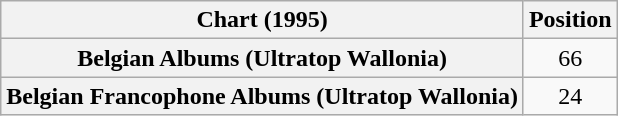<table class="wikitable sortable plainrowheaders" style="text-align:center">
<tr>
<th scope="col">Chart (1995)</th>
<th scope="col">Position</th>
</tr>
<tr>
<th scope="row">Belgian Albums (Ultratop Wallonia)</th>
<td>66</td>
</tr>
<tr>
<th scope="row">Belgian Francophone Albums (Ultratop Wallonia)</th>
<td>24</td>
</tr>
</table>
